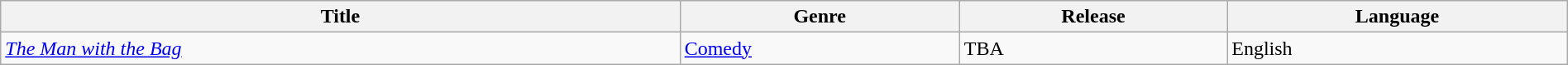<table class="wikitable sortable" style="width:100%;">
<tr>
<th>Title</th>
<th>Genre</th>
<th>Release</th>
<th>Language</th>
</tr>
<tr>
<td><a href='#'><em>The Man with the Bag</em></a></td>
<td><a href='#'>Comedy</a></td>
<td>TBA</td>
<td>English</td>
</tr>
</table>
